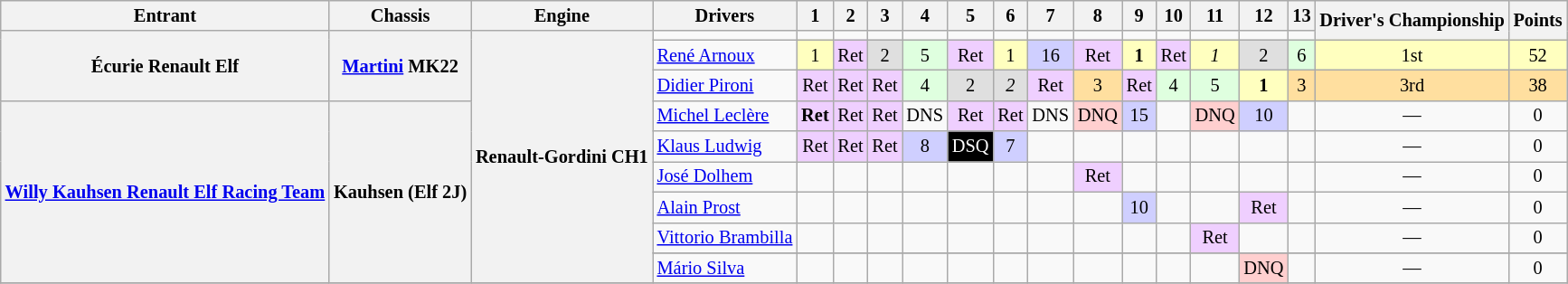<table class="wikitable" style="text-align:center; font-size:85%">
<tr>
<th>Entrant</th>
<th>Chassis</th>
<th>Engine</th>
<th>Drivers</th>
<th>1</th>
<th>2</th>
<th>3</th>
<th>4</th>
<th>5</th>
<th>6</th>
<th>7</th>
<th>8</th>
<th>9</th>
<th>10</th>
<th>11</th>
<th>12</th>
<th>13</th>
<th rowspan="2">Driver's Championship</th>
<th rowspan="2">Points</th>
</tr>
<tr>
<th rowspan="3">Écurie Renault Elf</th>
<th rowspan="3"><a href='#'>Martini</a> MK22</th>
<th rowspan="10">Renault-Gordini CH1</th>
<td></td>
<td></td>
<td></td>
<td></td>
<td></td>
<td></td>
<td></td>
<td></td>
<td></td>
<td></td>
<td></td>
<td></td>
<td></td>
<td></td>
</tr>
<tr>
<td align="left"> <a href='#'>René Arnoux</a></td>
<td style="background:#FFFFBF;">1</td>
<td style="background:#EFCFFF;">Ret</td>
<td style="background:#DFDFDF;">2</td>
<td style="background:#dfffdf;">5</td>
<td style="background:#EFCFFF;">Ret</td>
<td style="background:#FFFFBF;">1</td>
<td style="background:#CFCFFF;">16</td>
<td style="background:#EFCFFF;">Ret</td>
<td style="background:#FFFFBF;"><strong>1</strong></td>
<td style="background:#EFCFFF;">Ret</td>
<td style="background:#FFFFBF;"><em>1</em></td>
<td style="background:#DFDFDF;">2</td>
<td style="background:#dfffdf;">6</td>
<td style="background:#FFFFBF;">1st</td>
<td style="background:#FFFFBF;">52</td>
</tr>
<tr>
<td align="left"> <a href='#'>Didier Pironi</a></td>
<td style="background:#EFCFFF;">Ret</td>
<td style="background:#EFCFFF;">Ret</td>
<td style="background:#EFCFFF;">Ret</td>
<td style="background:#dfffdf;">4</td>
<td style="background:#DFDFDF;">2</td>
<td style="background:#DFDFDF;"><em>2</em></td>
<td style="background:#EFCFFF;">Ret</td>
<td style="background:#ffdf9f;">3</td>
<td style="background:#EFCFFF;">Ret</td>
<td style="background:#dfffdf;">4</td>
<td style="background:#dfffdf;">5</td>
<td style="background:#FFFFBF;"><strong>1</strong></td>
<td style="background:#ffdf9f;">3</td>
<td style="background:#ffdf9f;">3rd</td>
<td style="background:#ffdf9f;">38</td>
</tr>
<tr>
<th rowspan="7"><a href='#'>Willy Kauhsen Renault Elf Racing Team</a></th>
<th rowspan="7">Kauhsen (Elf 2J)</th>
<td align="left"> <a href='#'>Michel Leclère</a></td>
<td style="background:#EFCFFF;"><strong>Ret</strong></td>
<td style="background:#EFCFFF;">Ret</td>
<td style="background:#EFCFFF;">Ret</td>
<td>DNS</td>
<td style="background:#EFCFFF;">Ret</td>
<td style="background:#EFCFFF;">Ret</td>
<td>DNS</td>
<td style="background:#FFCFCF;">DNQ</td>
<td style="background:#CFCFFF;">15</td>
<td></td>
<td style="background:#FFCFCF;">DNQ</td>
<td style="background:#CFCFFF;">10</td>
<td></td>
<td>—</td>
<td>0</td>
</tr>
<tr>
<td align="left"> <a href='#'>Klaus Ludwig</a></td>
<td style="background:#EFCFFF;">Ret</td>
<td style="background:#EFCFFF;">Ret</td>
<td style="background:#EFCFFF;">Ret</td>
<td style="background:#CFCFFF;">8</td>
<td style="background:#000000; color:#ffffff">DSQ</td>
<td style="background:#CFCFFF;">7</td>
<td></td>
<td></td>
<td></td>
<td></td>
<td></td>
<td></td>
<td></td>
<td>—</td>
<td>0</td>
</tr>
<tr>
<td align="left"> <a href='#'>José Dolhem</a></td>
<td></td>
<td></td>
<td></td>
<td></td>
<td></td>
<td></td>
<td></td>
<td style="background:#EFCFFF;">Ret</td>
<td></td>
<td></td>
<td></td>
<td></td>
<td></td>
<td>—</td>
<td>0</td>
</tr>
<tr>
<td align="left"> <a href='#'>Alain Prost</a></td>
<td></td>
<td></td>
<td></td>
<td></td>
<td></td>
<td></td>
<td></td>
<td></td>
<td style="background:#CFCFFF;">10</td>
<td></td>
<td></td>
<td style="background:#EFCFFF;">Ret</td>
<td></td>
<td>—</td>
<td>0</td>
</tr>
<tr>
<td align="left"> <a href='#'>Vittorio Brambilla</a></td>
<td></td>
<td></td>
<td></td>
<td></td>
<td></td>
<td></td>
<td></td>
<td></td>
<td></td>
<td></td>
<td style="background:#EFCFFF;">Ret</td>
<td></td>
<td></td>
<td>—</td>
<td>0</td>
</tr>
<tr>
</tr>
<tr>
<td align="left"> <a href='#'>Mário Silva</a></td>
<td></td>
<td></td>
<td></td>
<td></td>
<td></td>
<td></td>
<td></td>
<td></td>
<td></td>
<td></td>
<td></td>
<td style="background:#FFCFCF;">DNQ</td>
<td></td>
<td>—</td>
<td>0</td>
</tr>
<tr>
</tr>
</table>
